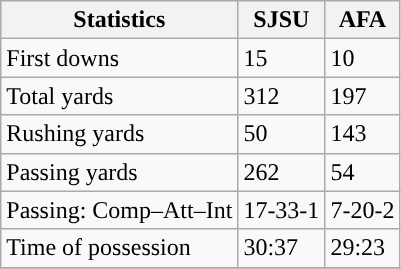<table class="wikitable" style="float: left;">
<tr>
<th>Statistics</th>
<th>SJSU</th>
<th>AFA</th>
</tr>
<tr>
<td>First downs</td>
<td>15</td>
<td>10</td>
</tr>
<tr>
<td>Total yards</td>
<td>312</td>
<td>197</td>
</tr>
<tr>
<td>Rushing yards</td>
<td>50</td>
<td>143</td>
</tr>
<tr>
<td>Passing yards</td>
<td>262</td>
<td>54</td>
</tr>
<tr>
<td>Passing: Comp–Att–Int</td>
<td>17-33-1</td>
<td>7-20-2</td>
</tr>
<tr>
<td>Time of possession</td>
<td>30:37</td>
<td>29:23</td>
</tr>
<tr>
</tr>
</table>
